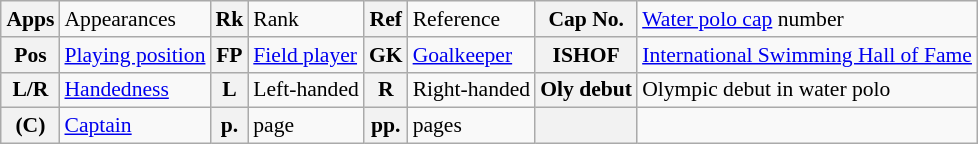<table class="wikitable" style="text-align: left; font-size: 90%; margin-left: 1em;">
<tr>
<th>Apps</th>
<td>Appearances</td>
<th>Rk</th>
<td>Rank</td>
<th>Ref</th>
<td>Reference</td>
<th>Cap No.</th>
<td><a href='#'>Water polo cap</a> number</td>
</tr>
<tr>
<th>Pos</th>
<td><a href='#'>Playing position</a></td>
<th>FP</th>
<td><a href='#'>Field player</a></td>
<th>GK</th>
<td><a href='#'>Goalkeeper</a></td>
<th>ISHOF</th>
<td><a href='#'>International Swimming Hall of Fame</a></td>
</tr>
<tr>
<th>L/R</th>
<td><a href='#'>Handedness</a></td>
<th>L</th>
<td>Left-handed</td>
<th>R</th>
<td>Right-handed</td>
<th>Oly debut</th>
<td>Olympic debut in water polo</td>
</tr>
<tr>
<th>(C)</th>
<td><a href='#'>Captain</a></td>
<th>p.</th>
<td>page</td>
<th>pp.</th>
<td>pages</td>
<th></th>
<td></td>
</tr>
</table>
